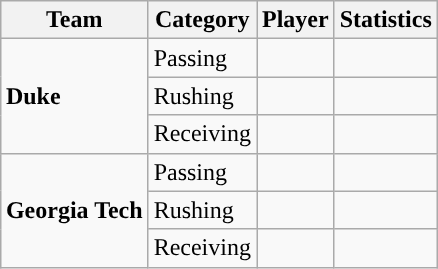<table class="wikitable" style="float: right;">
<tr>
<th>Team</th>
<th>Category</th>
<th>Player</th>
<th>Statistics</th>
</tr>
<tr>
<td rowspan=3><strong>Duke</strong></td>
<td>Passing</td>
<td></td>
<td></td>
</tr>
<tr>
<td>Rushing</td>
<td></td>
<td></td>
</tr>
<tr>
<td>Receiving</td>
<td></td>
<td></td>
</tr>
<tr>
<td rowspan=3><strong>Georgia Tech</strong></td>
<td>Passing</td>
<td></td>
<td></td>
</tr>
<tr>
<td>Rushing</td>
<td></td>
<td></td>
</tr>
<tr>
<td>Receiving</td>
<td></td>
<td></td>
</tr>
</table>
